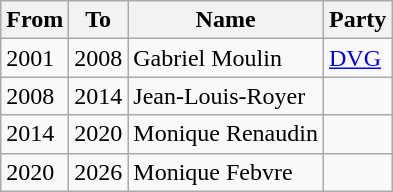<table class="wikitable">
<tr>
<th>From</th>
<th>To</th>
<th>Name</th>
<th>Party</th>
</tr>
<tr>
<td>2001</td>
<td>2008</td>
<td>Gabriel Moulin</td>
<td><a href='#'>DVG</a></td>
</tr>
<tr>
<td>2008</td>
<td>2014</td>
<td>Jean-Louis-Royer</td>
<td></td>
</tr>
<tr>
<td>2014</td>
<td>2020</td>
<td>Monique Renaudin</td>
<td></td>
</tr>
<tr>
<td>2020</td>
<td>2026</td>
<td>Monique Febvre</td>
<td></td>
</tr>
</table>
